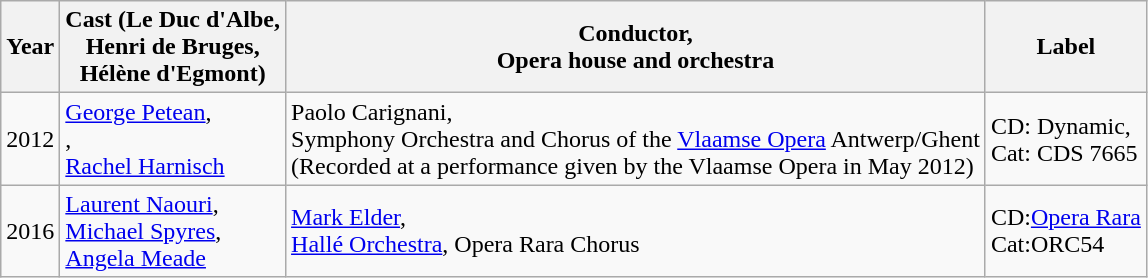<table class="wikitable">
<tr>
<th>Year</th>
<th>Cast (Le Duc d'Albe,<br>Henri de Bruges,<br>Hélène d'Egmont)</th>
<th>Conductor,<br>Opera house and orchestra</th>
<th>Label</th>
</tr>
<tr>
<td>2012</td>
<td><a href='#'>George Petean</a>,<br>,<br><a href='#'>Rachel Harnisch</a></td>
<td>Paolo Carignani,<br>Symphony Orchestra and Chorus of the <a href='#'>Vlaamse Opera</a> Antwerp/Ghent<br>(Recorded at a performance given by the Vlaamse Opera in May 2012)</td>
<td>CD:  Dynamic,<br>Cat: CDS 7665</td>
</tr>
<tr>
<td>2016</td>
<td><a href='#'>Laurent Naouri</a>,<br><a href='#'>Michael Spyres</a>, <br><a href='#'>Angela Meade</a></td>
<td><a href='#'>Mark Elder</a>, <br><a href='#'>Hallé Orchestra</a>, Opera Rara Chorus</td>
<td>CD:<a href='#'>Opera Rara</a><br>Cat:ORC54</td>
</tr>
</table>
